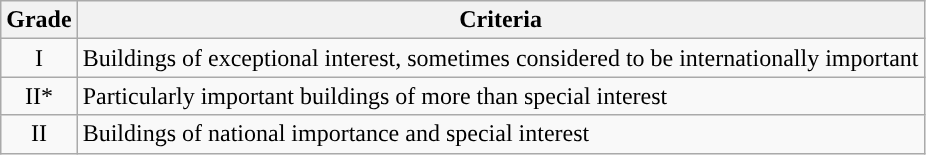<table class="wikitable">
<tr>
<th>Grade</th>
<th>Criteria</th>
</tr>
<tr>
<td align="center" >I</td>
<td>Buildings of exceptional interest, sometimes considered to be internationally important</td>
</tr>
<tr>
<td align="center" >II*</td>
<td>Particularly important buildings of more than special interest</td>
</tr>
<tr>
<td align="center" >II</td>
<td>Buildings of national importance and special interest</td>
</tr>
</table>
